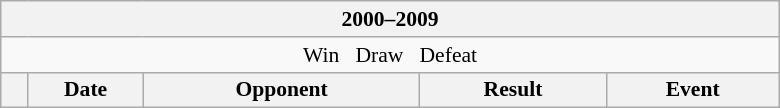<table class="wikitable collapsible collapsed" style="font-size: 90%; min-width: 520px;">
<tr>
<th colspan="5" width="400">2000–2009</th>
</tr>
<tr>
<td align="center" colspan="5"> Win   Draw   Defeat</td>
</tr>
<tr>
<th></th>
<th width=70>Date</th>
<th>Opponent</th>
<th>Result</th>
<th>Event</th>
</tr>
</table>
